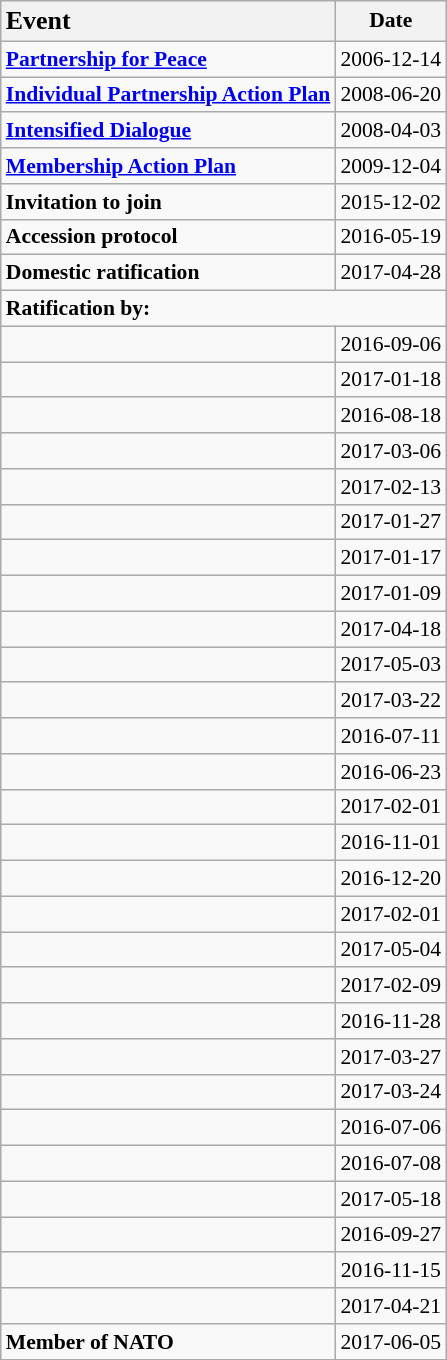<table class="wikitable sortable" style="text-align:center; font-size:90%;">
<tr>
<th style="text-align:left;"><big>Event</big></th>
<th>Date</th>
</tr>
<tr>
<td style="text-align:left;"><strong><a href='#'>Partnership for Peace</a></strong></td>
<td>2006-12-14</td>
</tr>
<tr>
<td style="text-align:left;"><strong><a href='#'>Individual Partnership Action Plan</a></strong></td>
<td>2008-06-20</td>
</tr>
<tr>
<td style="text-align:left;"><strong><a href='#'>Intensified Dialogue</a></strong></td>
<td>2008-04-03</td>
</tr>
<tr>
<td style="text-align:left;"><strong><a href='#'>Membership Action Plan</a></strong></td>
<td>2009-12-04</td>
</tr>
<tr>
<td style="text-align:left;"><strong>Invitation to join</strong></td>
<td>2015-12-02</td>
</tr>
<tr>
<td style="text-align:left;"><strong>Accession protocol</strong></td>
<td>2016-05-19</td>
</tr>
<tr>
<td style="text-align:left;"><strong>Domestic ratification</strong></td>
<td>2017-04-28</td>
</tr>
<tr>
<td colspan="8" style="text-align:left;"><strong>Ratification by:</strong></td>
</tr>
<tr>
<td style="text-align:left;"></td>
<td>2016-09-06</td>
</tr>
<tr>
<td style="text-align:left;"></td>
<td>2017-01-18</td>
</tr>
<tr>
<td style="text-align:left;"></td>
<td>2016-08-18</td>
</tr>
<tr>
<td style="text-align:left;"></td>
<td>2017-03-06</td>
</tr>
<tr>
<td style="text-align:left;"></td>
<td>2017-02-13</td>
</tr>
<tr>
<td style="text-align:left;"></td>
<td>2017-01-27</td>
</tr>
<tr>
<td style="text-align:left;"></td>
<td>2017-01-17</td>
</tr>
<tr>
<td style="text-align:left;"></td>
<td>2017-01-09</td>
</tr>
<tr>
<td style="text-align:left;"></td>
<td>2017-04-18</td>
</tr>
<tr>
<td style="text-align:left;"></td>
<td>2017-05-03</td>
</tr>
<tr>
<td style="text-align:left;"></td>
<td>2017-03-22</td>
</tr>
<tr>
<td style="text-align:left;"></td>
<td>2016-07-11</td>
</tr>
<tr>
<td style="text-align:left;"></td>
<td>2016-06-23</td>
</tr>
<tr>
<td style="text-align:left;"></td>
<td>2017-02-01</td>
</tr>
<tr>
<td style="text-align:left;"></td>
<td>2016-11-01</td>
</tr>
<tr>
<td style="text-align:left;"></td>
<td>2016-12-20</td>
</tr>
<tr>
<td style="text-align:left;"></td>
<td>2017-02-01</td>
</tr>
<tr>
<td style="text-align:left;"></td>
<td>2017-05-04</td>
</tr>
<tr>
<td style="text-align:left;"></td>
<td>2017-02-09</td>
</tr>
<tr>
<td style="text-align:left;"></td>
<td>2016-11-28</td>
</tr>
<tr>
<td style="text-align:left;"></td>
<td>2017-03-27</td>
</tr>
<tr>
<td style="text-align:left;"></td>
<td>2017-03-24</td>
</tr>
<tr>
<td style="text-align:left;"></td>
<td>2016-07-06</td>
</tr>
<tr>
<td style="text-align:left;"></td>
<td>2016-07-08</td>
</tr>
<tr>
<td style="text-align:left;"></td>
<td>2017-05-18</td>
</tr>
<tr>
<td style="text-align:left;"></td>
<td>2016-09-27</td>
</tr>
<tr>
<td style="text-align:left;"></td>
<td>2016-11-15</td>
</tr>
<tr>
<td style="text-align:left;"></td>
<td>2017-04-21</td>
</tr>
<tr>
<td style="text-align:left;"><strong>Member of NATO</strong></td>
<td>2017-06-05</td>
</tr>
</table>
